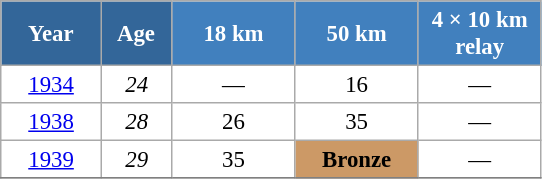<table class="wikitable" style="font-size:95%; text-align:center; border:grey solid 1px; border-collapse:collapse; background:#ffffff;">
<tr>
<th style="background-color:#369; color:white; width:60px;"> Year </th>
<th style="background-color:#369; color:white; width:40px;"> Age </th>
<th style="background-color:#4180be; color:white; width:75px;"> 18 km </th>
<th style="background-color:#4180be; color:white; width:75px;"> 50 km </th>
<th style="background-color:#4180be; color:white; width:75px;"> 4 × 10 km <br> relay </th>
</tr>
<tr>
<td><a href='#'>1934</a></td>
<td><em>24</em></td>
<td>—</td>
<td>16</td>
<td>—</td>
</tr>
<tr>
<td><a href='#'>1938</a></td>
<td><em>28</em></td>
<td>26</td>
<td>35</td>
<td>—</td>
</tr>
<tr>
<td><a href='#'>1939</a></td>
<td><em>29</em></td>
<td>35</td>
<td bgcolor="cc9966"><strong>Bronze</strong></td>
<td>—</td>
</tr>
<tr>
</tr>
</table>
